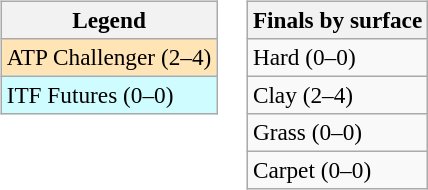<table>
<tr valign=top>
<td><br><table class=wikitable style=font-size:97%>
<tr>
<th>Legend</th>
</tr>
<tr bgcolor=moccasin>
<td>ATP Challenger (2–4)</td>
</tr>
<tr bgcolor=cffcff>
<td>ITF Futures (0–0)</td>
</tr>
</table>
</td>
<td><br><table class=wikitable style=font-size:97%>
<tr>
<th>Finals by surface</th>
</tr>
<tr>
<td>Hard (0–0)</td>
</tr>
<tr>
<td>Clay (2–4)</td>
</tr>
<tr>
<td>Grass (0–0)</td>
</tr>
<tr>
<td>Carpet (0–0)</td>
</tr>
</table>
</td>
</tr>
</table>
